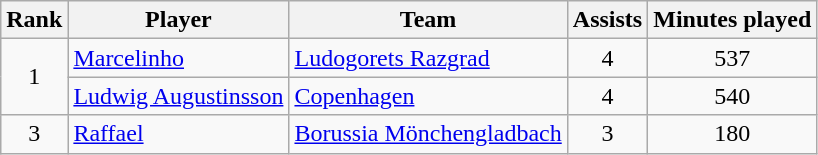<table class="wikitable" style="text-align:center">
<tr>
<th>Rank</th>
<th>Player</th>
<th>Team</th>
<th>Assists</th>
<th>Minutes played</th>
</tr>
<tr>
<td rowspan=2>1</td>
<td align=left> <a href='#'>Marcelinho</a></td>
<td align=left> <a href='#'>Ludogorets Razgrad</a></td>
<td>4</td>
<td>537</td>
</tr>
<tr>
<td align=left> <a href='#'>Ludwig Augustinsson</a></td>
<td align=left> <a href='#'>Copenhagen</a></td>
<td>4</td>
<td>540</td>
</tr>
<tr>
<td>3</td>
<td align=left> <a href='#'>Raffael</a></td>
<td align=left> <a href='#'>Borussia Mönchengladbach</a></td>
<td>3</td>
<td>180</td>
</tr>
</table>
